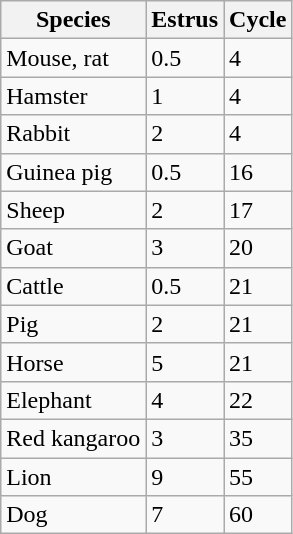<table class="wikitable">
<tr>
<th>Species</th>
<th>Estrus</th>
<th>Cycle</th>
</tr>
<tr>
<td>Mouse, rat</td>
<td>0.5</td>
<td>4</td>
</tr>
<tr>
<td>Hamster</td>
<td>1</td>
<td>4</td>
</tr>
<tr>
<td>Rabbit</td>
<td>2</td>
<td>4</td>
</tr>
<tr>
<td>Guinea pig</td>
<td>0.5</td>
<td>16</td>
</tr>
<tr>
<td>Sheep</td>
<td>2</td>
<td>17</td>
</tr>
<tr>
<td>Goat</td>
<td>3</td>
<td>20</td>
</tr>
<tr>
<td>Cattle</td>
<td>0.5</td>
<td>21</td>
</tr>
<tr>
<td>Pig</td>
<td>2</td>
<td>21</td>
</tr>
<tr>
<td>Horse</td>
<td>5</td>
<td>21</td>
</tr>
<tr>
<td>Elephant</td>
<td>4</td>
<td>22</td>
</tr>
<tr>
<td>Red kangaroo</td>
<td>3</td>
<td>35</td>
</tr>
<tr>
<td>Lion</td>
<td>9</td>
<td>55</td>
</tr>
<tr>
<td>Dog</td>
<td>7</td>
<td>60</td>
</tr>
</table>
